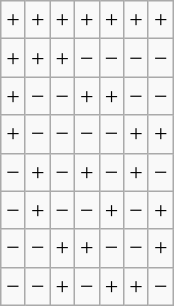<table class="wikitable">
<tr>
<td>+</td>
<td>+</td>
<td>+</td>
<td>+</td>
<td>+</td>
<td>+</td>
<td>+</td>
</tr>
<tr>
<td>+</td>
<td>+</td>
<td>+</td>
<td>−</td>
<td>−</td>
<td>−</td>
<td>−</td>
</tr>
<tr>
<td>+</td>
<td>−</td>
<td>−</td>
<td>+</td>
<td>+</td>
<td>−</td>
<td>−</td>
</tr>
<tr>
<td>+</td>
<td>−</td>
<td>−</td>
<td>−</td>
<td>−</td>
<td>+</td>
<td>+</td>
</tr>
<tr>
<td>−</td>
<td>+</td>
<td>−</td>
<td>+</td>
<td>−</td>
<td>+</td>
<td>−</td>
</tr>
<tr>
<td>−</td>
<td>+</td>
<td>−</td>
<td>−</td>
<td>+</td>
<td>−</td>
<td>+</td>
</tr>
<tr>
<td>−</td>
<td>−</td>
<td>+</td>
<td>+</td>
<td>−</td>
<td>−</td>
<td>+</td>
</tr>
<tr>
<td>−</td>
<td>−</td>
<td>+</td>
<td>−</td>
<td>+</td>
<td>+</td>
<td>−</td>
</tr>
</table>
